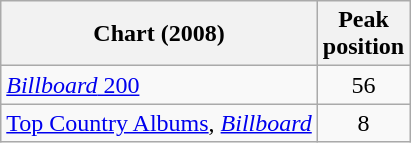<table class="wikitable sortable plainrowheaders">
<tr>
<th scope="col">Chart (2008)</th>
<th scope="col">Peak<br>position</th>
</tr>
<tr>
<td><a href='#'><em>Billboard</em> 200</a></td>
<td align=center>56</td>
</tr>
<tr>
<td><a href='#'>Top Country Albums</a>, <em><a href='#'>Billboard</a></em></td>
<td align=center>8</td>
</tr>
</table>
